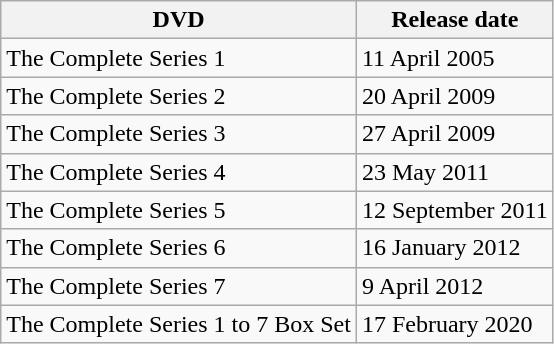<table class="wikitable">
<tr>
<th>DVD</th>
<th>Release date</th>
</tr>
<tr>
<td>The Complete Series 1</td>
<td>11 April 2005</td>
</tr>
<tr>
<td>The Complete Series 2</td>
<td>20 April 2009</td>
</tr>
<tr>
<td>The Complete Series 3</td>
<td>27 April 2009</td>
</tr>
<tr>
<td>The Complete Series 4</td>
<td>23 May 2011</td>
</tr>
<tr>
<td>The Complete Series 5</td>
<td>12 September 2011</td>
</tr>
<tr>
<td>The Complete Series 6</td>
<td>16 January 2012</td>
</tr>
<tr>
<td>The Complete Series 7</td>
<td>9 April 2012</td>
</tr>
<tr>
<td>The Complete Series 1 to 7 Box Set</td>
<td>17 February 2020</td>
</tr>
</table>
